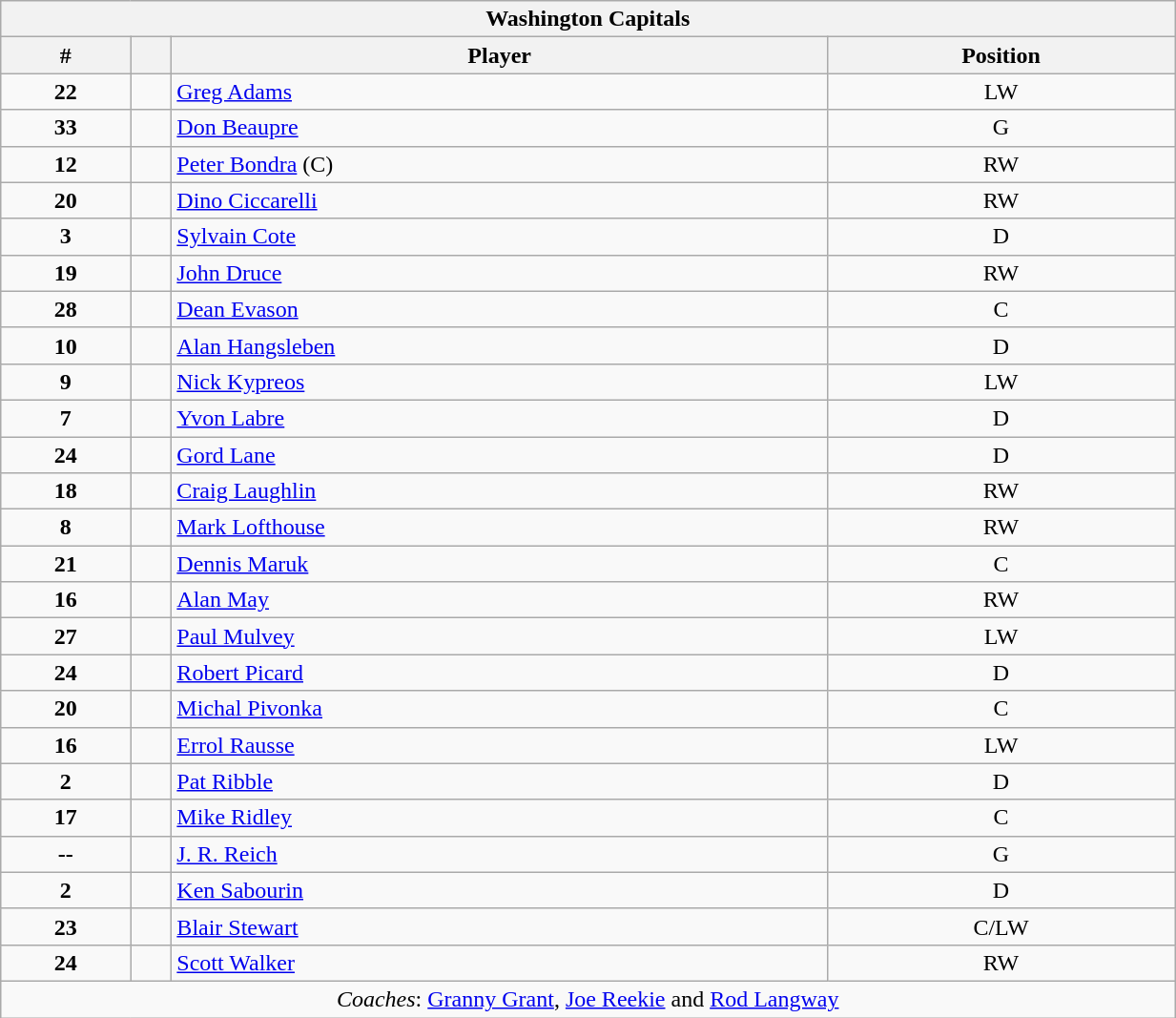<table class="wikitable" style="width:65%; text-align:center;">
<tr>
<th colspan=4>Washington Capitals</th>
</tr>
<tr>
<th>#</th>
<th></th>
<th>Player</th>
<th>Position</th>
</tr>
<tr>
<td><strong>22</strong></td>
<td align=center></td>
<td align=left><a href='#'>Greg Adams</a></td>
<td>LW</td>
</tr>
<tr>
<td><strong>33</strong></td>
<td align=center></td>
<td align=left><a href='#'>Don Beaupre</a></td>
<td>G</td>
</tr>
<tr>
<td><strong>12</strong></td>
<td align=center></td>
<td align=left><a href='#'>Peter Bondra</a> (C)</td>
<td>RW</td>
</tr>
<tr>
<td><strong>20</strong></td>
<td align=center></td>
<td align=left><a href='#'>Dino Ciccarelli</a></td>
<td>RW</td>
</tr>
<tr>
<td><strong>3</strong></td>
<td align=center></td>
<td align=left><a href='#'>Sylvain Cote</a></td>
<td>D</td>
</tr>
<tr>
<td><strong>19</strong></td>
<td align=center></td>
<td align=left><a href='#'>John Druce</a></td>
<td>RW</td>
</tr>
<tr>
<td><strong>28</strong></td>
<td align=center></td>
<td align=left><a href='#'>Dean Evason</a></td>
<td>C</td>
</tr>
<tr>
<td><strong>10</strong></td>
<td align=center></td>
<td align=left><a href='#'>Alan Hangsleben</a></td>
<td>D</td>
</tr>
<tr>
<td><strong>9</strong></td>
<td align=center></td>
<td align=left><a href='#'>Nick Kypreos</a></td>
<td>LW</td>
</tr>
<tr>
<td><strong>7</strong></td>
<td align=center></td>
<td align=left><a href='#'>Yvon Labre</a></td>
<td>D</td>
</tr>
<tr>
<td><strong>24</strong></td>
<td align=center></td>
<td align=left><a href='#'>Gord Lane</a></td>
<td>D</td>
</tr>
<tr>
<td><strong>18</strong></td>
<td align=center></td>
<td align=left><a href='#'>Craig Laughlin</a></td>
<td>RW</td>
</tr>
<tr>
<td><strong>8</strong></td>
<td align=center></td>
<td align=left><a href='#'>Mark Lofthouse</a></td>
<td>RW</td>
</tr>
<tr>
<td><strong>21</strong></td>
<td align=center></td>
<td align=left><a href='#'>Dennis Maruk</a></td>
<td>C</td>
</tr>
<tr>
<td><strong>16</strong></td>
<td align=center></td>
<td align=left><a href='#'>Alan May</a></td>
<td>RW</td>
</tr>
<tr>
<td><strong>27</strong></td>
<td align=center></td>
<td align=left><a href='#'>Paul Mulvey</a></td>
<td>LW</td>
</tr>
<tr>
<td><strong>24</strong></td>
<td align=center></td>
<td align=left><a href='#'>Robert Picard</a></td>
<td>D</td>
</tr>
<tr>
<td><strong>20</strong></td>
<td align=center></td>
<td align=left><a href='#'>Michal Pivonka</a></td>
<td>C</td>
</tr>
<tr>
<td><strong>16</strong></td>
<td align=center></td>
<td align=left><a href='#'>Errol Rausse</a></td>
<td>LW</td>
</tr>
<tr>
<td><strong>2</strong></td>
<td align=center></td>
<td align=left><a href='#'>Pat Ribble</a></td>
<td>D</td>
</tr>
<tr>
<td><strong>17</strong></td>
<td align=center></td>
<td align=left><a href='#'>Mike Ridley</a></td>
<td>C</td>
</tr>
<tr>
<td><strong>--</strong></td>
<td align=center></td>
<td align=left><a href='#'>J. R. Reich</a></td>
<td>G</td>
</tr>
<tr>
<td><strong>2</strong></td>
<td align=center></td>
<td align=left><a href='#'>Ken Sabourin</a></td>
<td>D</td>
</tr>
<tr>
<td><strong>23</strong></td>
<td align=center></td>
<td align=left><a href='#'>Blair Stewart</a></td>
<td>C/LW</td>
</tr>
<tr>
<td><strong>24</strong></td>
<td align=center></td>
<td align=left><a href='#'>Scott Walker</a></td>
<td>RW</td>
</tr>
<tr>
<td colspan=4><em>Coaches</em>: <a href='#'>Granny Grant</a>, <a href='#'>Joe Reekie</a> and <a href='#'>Rod Langway</a></td>
</tr>
</table>
